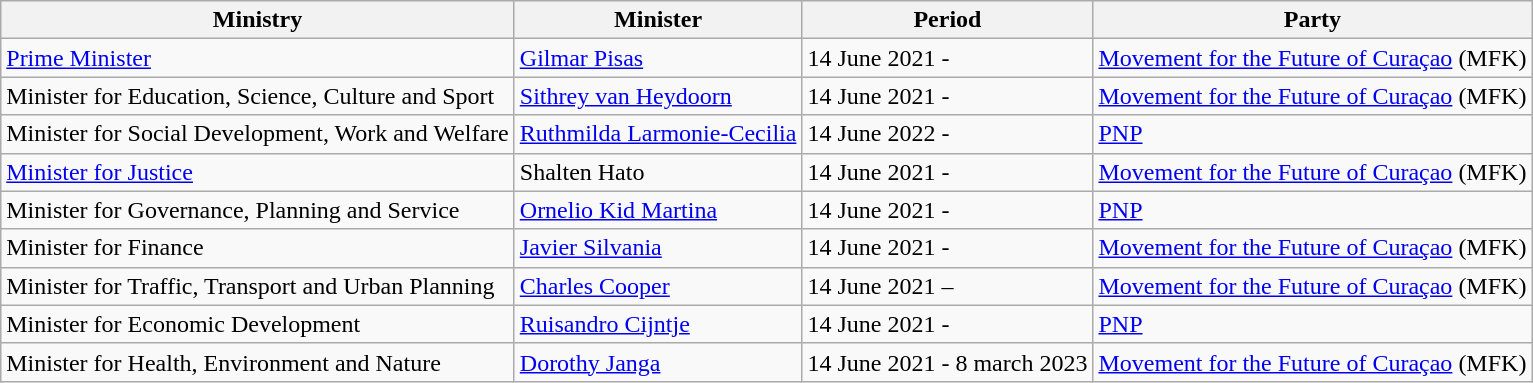<table class="wikitable">
<tr>
<th>Ministry</th>
<th>Minister</th>
<th>Period</th>
<th>Party</th>
</tr>
<tr>
<td><a href='#'>Prime Minister</a></td>
<td><a href='#'>Gilmar Pisas</a></td>
<td>14 June 2021 -</td>
<td><a href='#'>Movement for the Future of Curaçao</a> (MFK)</td>
</tr>
<tr>
<td>Minister for Education, Science, Culture and Sport</td>
<td><a href='#'>Sithrey van Heydoorn</a></td>
<td>14 June 2021 -</td>
<td><a href='#'>Movement for the Future of Curaçao</a> (MFK)</td>
</tr>
<tr>
<td>Minister for Social Development, Work and Welfare</td>
<td><a href='#'> Ruthmilda Larmonie-Cecilia</a></td>
<td>14 June 2022 -</td>
<td><a href='#'>PNP</a></td>
</tr>
<tr>
<td><a href='#'>Minister for Justice</a></td>
<td>Shalten Hato</td>
<td>14 June 2021 -</td>
<td><a href='#'>Movement for the Future of Curaçao</a> (MFK)</td>
</tr>
<tr>
<td>Minister for Governance, Planning and Service</td>
<td><a href='#'>Ornelio Kid Martina</a></td>
<td>14 June 2021 -</td>
<td><a href='#'>PNP</a></td>
</tr>
<tr>
<td>Minister for Finance</td>
<td><a href='#'>Javier Silvania</a></td>
<td>14 June 2021 -</td>
<td><a href='#'>Movement for the Future of Curaçao</a> (MFK)</td>
</tr>
<tr>
<td>Minister for Traffic, Transport and Urban Planning</td>
<td><a href='#'>Charles Cooper</a></td>
<td>14 June 2021 –</td>
<td><a href='#'>Movement for the Future of Curaçao</a> (MFK)</td>
</tr>
<tr>
<td>Minister for Economic Development</td>
<td><a href='#'>Ruisandro Cijntje</a></td>
<td>14 June 2021 -</td>
<td><a href='#'>PNP</a></td>
</tr>
<tr>
<td>Minister for Health, Environment and Nature</td>
<td><a href='#'>Dorothy Janga</a></td>
<td>14 June 2021 - 8 march 2023</td>
<td><a href='#'>Movement for the Future of Curaçao</a> (MFK)</td>
</tr>
</table>
